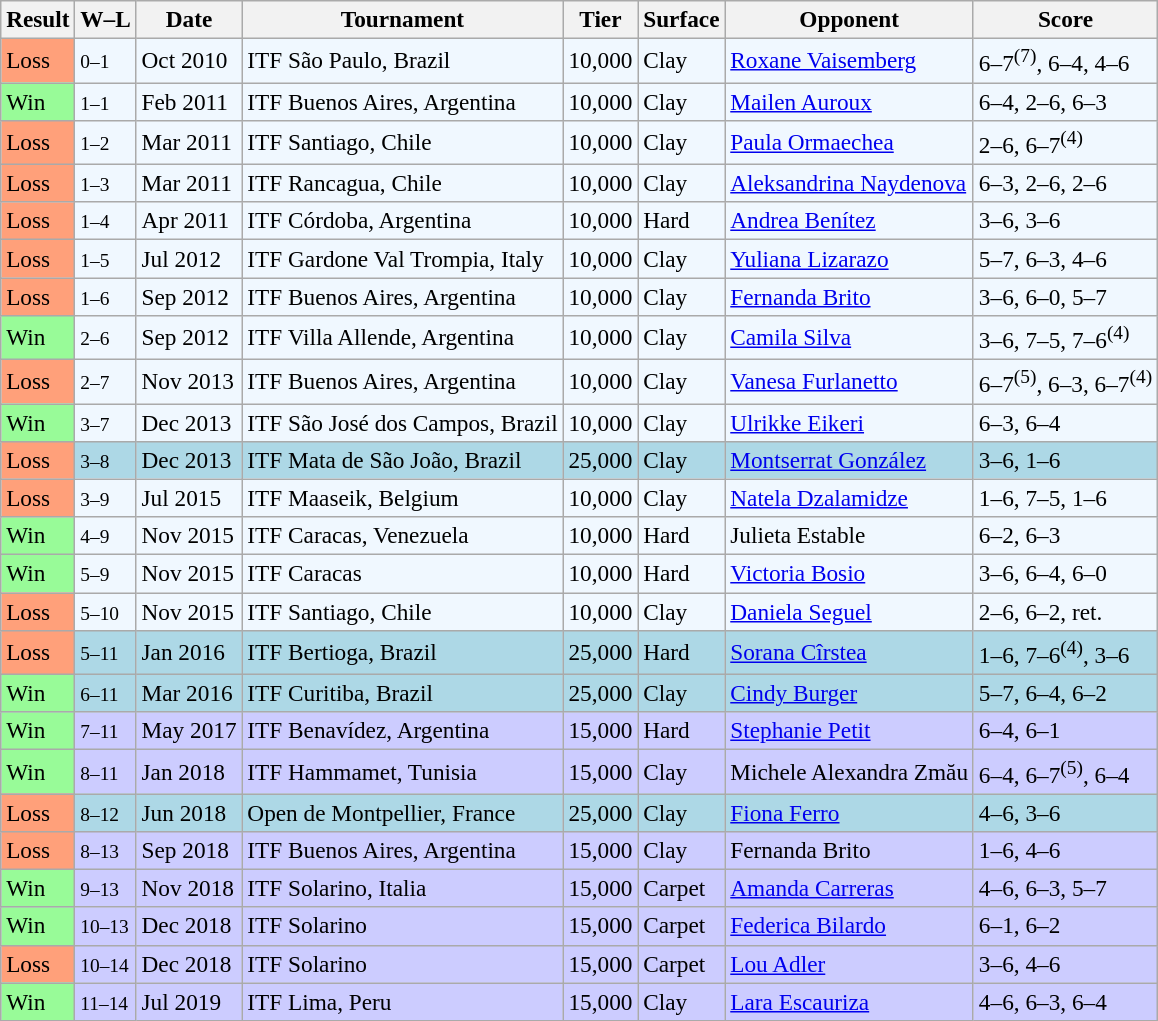<table class="sortable wikitable" style="font-size:97%;">
<tr>
<th>Result</th>
<th class="unsortable">W–L</th>
<th>Date</th>
<th>Tournament</th>
<th>Tier</th>
<th>Surface</th>
<th>Opponent</th>
<th class="unsortable">Score</th>
</tr>
<tr style="background:#f0f8ff;">
<td bgcolor="FFA07A">Loss</td>
<td><small>0–1</small></td>
<td>Oct 2010</td>
<td>ITF São Paulo, Brazil</td>
<td>10,000</td>
<td>Clay</td>
<td> <a href='#'>Roxane Vaisemberg</a></td>
<td>6–7<sup>(7)</sup>, 6–4, 4–6</td>
</tr>
<tr style="background:#f0f8ff;">
<td bgcolor="98FB98">Win</td>
<td><small>1–1</small></td>
<td>Feb 2011</td>
<td>ITF Buenos Aires, Argentina</td>
<td>10,000</td>
<td>Clay</td>
<td> <a href='#'>Mailen Auroux</a></td>
<td>6–4, 2–6, 6–3</td>
</tr>
<tr style="background:#f0f8ff;">
<td bgcolor="FFA07A">Loss</td>
<td><small>1–2</small></td>
<td>Mar 2011</td>
<td>ITF Santiago, Chile</td>
<td>10,000</td>
<td>Clay</td>
<td> <a href='#'>Paula Ormaechea</a></td>
<td>2–6, 6–7<sup>(4)</sup></td>
</tr>
<tr style="background:#f0f8ff;">
<td bgcolor="FFA07A">Loss</td>
<td><small>1–3</small></td>
<td>Mar 2011</td>
<td>ITF Rancagua, Chile</td>
<td>10,000</td>
<td>Clay</td>
<td> <a href='#'>Aleksandrina Naydenova</a></td>
<td>6–3, 2–6, 2–6</td>
</tr>
<tr style="background:#f0f8ff;">
<td bgcolor="FFA07A">Loss</td>
<td><small>1–4</small></td>
<td>Apr 2011</td>
<td>ITF Córdoba, Argentina</td>
<td>10,000</td>
<td>Hard</td>
<td> <a href='#'>Andrea Benítez</a></td>
<td>3–6, 3–6</td>
</tr>
<tr style="background:#f0f8ff;">
<td bgcolor="FFA07A">Loss</td>
<td><small>1–5</small></td>
<td>Jul 2012</td>
<td>ITF Gardone Val Trompia, Italy</td>
<td>10,000</td>
<td>Clay</td>
<td> <a href='#'>Yuliana Lizarazo</a></td>
<td>5–7, 6–3, 4–6</td>
</tr>
<tr style="background:#f0f8ff;">
<td bgcolor="FFA07A">Loss</td>
<td><small>1–6</small></td>
<td>Sep 2012</td>
<td>ITF Buenos Aires, Argentina</td>
<td>10,000</td>
<td>Clay</td>
<td> <a href='#'>Fernanda Brito</a></td>
<td>3–6, 6–0, 5–7</td>
</tr>
<tr style="background:#f0f8ff;">
<td bgcolor="98FB98">Win</td>
<td><small>2–6</small></td>
<td>Sep 2012</td>
<td>ITF Villa Allende, Argentina</td>
<td>10,000</td>
<td>Clay</td>
<td> <a href='#'>Camila Silva</a></td>
<td>3–6, 7–5, 7–6<sup>(4)</sup></td>
</tr>
<tr style="background:#f0f8ff;">
<td bgcolor="FFA07A">Loss</td>
<td><small>2–7</small></td>
<td>Nov 2013</td>
<td>ITF Buenos Aires, Argentina</td>
<td>10,000</td>
<td>Clay</td>
<td> <a href='#'>Vanesa Furlanetto</a></td>
<td>6–7<sup>(5)</sup>, 6–3, 6–7<sup>(4)</sup></td>
</tr>
<tr style="background:#f0f8ff;">
<td bgcolor="98FB98">Win</td>
<td><small>3–7</small></td>
<td>Dec 2013</td>
<td>ITF São José dos Campos, Brazil</td>
<td>10,000</td>
<td>Clay</td>
<td> <a href='#'>Ulrikke Eikeri</a></td>
<td>6–3, 6–4</td>
</tr>
<tr style="background:lightblue;">
<td bgcolor="FFA07A">Loss</td>
<td><small>3–8</small></td>
<td>Dec 2013</td>
<td>ITF Mata de São João, Brazil</td>
<td>25,000</td>
<td>Clay</td>
<td> <a href='#'>Montserrat González</a></td>
<td>3–6, 1–6</td>
</tr>
<tr style="background:#f0f8ff;">
<td bgcolor="FFA07A">Loss</td>
<td><small>3–9</small></td>
<td>Jul 2015</td>
<td>ITF Maaseik, Belgium</td>
<td>10,000</td>
<td>Clay</td>
<td> <a href='#'>Natela Dzalamidze</a></td>
<td>1–6, 7–5, 1–6</td>
</tr>
<tr style="background:#f0f8ff;">
<td bgcolor="98FB98">Win</td>
<td><small>4–9</small></td>
<td>Nov 2015</td>
<td>ITF Caracas, Venezuela</td>
<td>10,000</td>
<td>Hard</td>
<td> Julieta Estable</td>
<td>6–2, 6–3</td>
</tr>
<tr style="background:#f0f8ff;">
<td bgcolor="98FB98">Win</td>
<td><small>5–9</small></td>
<td>Nov 2015</td>
<td>ITF Caracas</td>
<td>10,000</td>
<td>Hard</td>
<td> <a href='#'>Victoria Bosio</a></td>
<td>3–6, 6–4, 6–0</td>
</tr>
<tr style="background:#f0f8ff;">
<td bgcolor="FFA07A">Loss</td>
<td><small>5–10</small></td>
<td>Nov 2015</td>
<td>ITF Santiago, Chile</td>
<td>10,000</td>
<td>Clay</td>
<td> <a href='#'>Daniela Seguel</a></td>
<td>2–6, 6–2, ret.</td>
</tr>
<tr style="background:lightblue;">
<td bgcolor="FFA07A">Loss</td>
<td><small>5–11</small></td>
<td>Jan 2016</td>
<td>ITF Bertioga, Brazil</td>
<td>25,000</td>
<td>Hard</td>
<td> <a href='#'>Sorana Cîrstea</a></td>
<td>1–6, 7–6<sup>(4)</sup>, 3–6</td>
</tr>
<tr style="background:lightblue;">
<td bgcolor="98FB98">Win</td>
<td><small>6–11</small></td>
<td>Mar 2016</td>
<td>ITF Curitiba, Brazil</td>
<td>25,000</td>
<td>Clay</td>
<td> <a href='#'>Cindy Burger</a></td>
<td>5–7, 6–4, 6–2</td>
</tr>
<tr style="background:#ccccff;">
<td bgcolor="98FB98">Win</td>
<td><small>7–11</small></td>
<td>May 2017</td>
<td>ITF Benavídez, Argentina</td>
<td>15,000</td>
<td>Hard</td>
<td> <a href='#'>Stephanie Petit</a></td>
<td>6–4, 6–1</td>
</tr>
<tr style="background:#ccccff;">
<td bgcolor="98FB98">Win</td>
<td><small>8–11</small></td>
<td>Jan 2018</td>
<td>ITF Hammamet, Tunisia</td>
<td>15,000</td>
<td>Clay</td>
<td> Michele Alexandra Zmău</td>
<td>6–4, 6–7<sup>(5)</sup>, 6–4</td>
</tr>
<tr style="background:lightblue;">
<td bgcolor="FFA07A">Loss</td>
<td><small>8–12</small></td>
<td>Jun 2018</td>
<td>Open de Montpellier, France</td>
<td>25,000</td>
<td>Clay</td>
<td> <a href='#'>Fiona Ferro</a></td>
<td>4–6, 3–6</td>
</tr>
<tr style="background:#ccccff;">
<td style="background:#ffa07a;">Loss</td>
<td><small>8–13</small></td>
<td>Sep 2018</td>
<td>ITF Buenos Aires, Argentina</td>
<td>15,000</td>
<td>Clay</td>
<td> Fernanda Brito</td>
<td>1–6, 4–6</td>
</tr>
<tr style="background:#ccccff;">
<td bgcolor="98FB98">Win</td>
<td><small>9–13</small></td>
<td>Nov 2018</td>
<td>ITF Solarino, Italia</td>
<td>15,000</td>
<td>Carpet</td>
<td> <a href='#'>Amanda Carreras</a></td>
<td>4–6, 6–3, 5–7</td>
</tr>
<tr style="background:#ccccff;">
<td bgcolor="98FB98">Win</td>
<td><small>10–13</small></td>
<td>Dec 2018</td>
<td>ITF Solarino</td>
<td>15,000</td>
<td>Carpet</td>
<td> <a href='#'>Federica Bilardo</a></td>
<td>6–1, 6–2</td>
</tr>
<tr style="background:#ccccff;">
<td bgcolor="FFA07A">Loss</td>
<td><small>10–14</small></td>
<td>Dec 2018</td>
<td>ITF Solarino</td>
<td>15,000</td>
<td>Carpet</td>
<td> <a href='#'>Lou Adler</a></td>
<td>3–6, 4–6</td>
</tr>
<tr style="background:#ccccff;">
<td bgcolor="98FB98">Win</td>
<td><small>11–14</small></td>
<td>Jul 2019</td>
<td>ITF Lima, Peru</td>
<td>15,000</td>
<td>Clay</td>
<td> <a href='#'>Lara Escauriza</a></td>
<td>4–6, 6–3, 6–4</td>
</tr>
</table>
